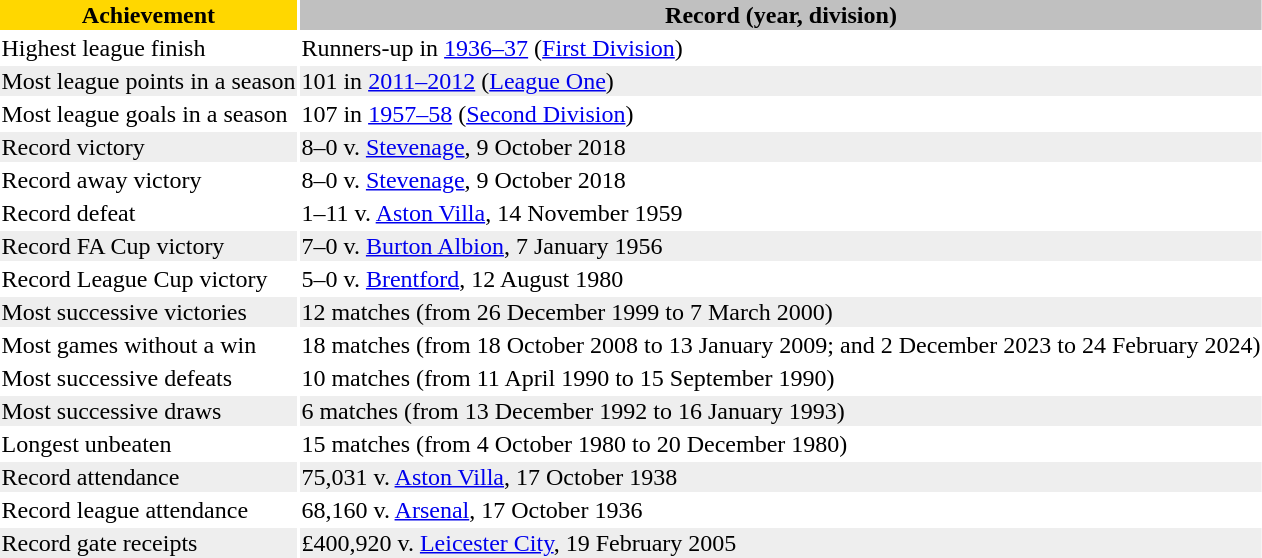<table class="toccolours">
<tr>
<th style="background:gold;">Achievement</th>
<th style="background:silver;">Record (year, division)</th>
</tr>
<tr>
<td>Highest league finish</td>
<td>Runners-up in <a href='#'>1936–37</a> (<a href='#'>First Division</a>)</td>
</tr>
<tr style="background:#eee;">
<td>Most league points in a season</td>
<td>101 in <a href='#'>2011–2012</a> (<a href='#'>League One</a>)</td>
</tr>
<tr>
<td>Most league goals in a season</td>
<td>107 in <a href='#'>1957–58</a> (<a href='#'>Second Division</a>)</td>
</tr>
<tr style="background:#eee;">
<td>Record victory</td>
<td>8–0 v. <a href='#'>Stevenage</a>, 9 October 2018</td>
</tr>
<tr>
<td>Record away victory</td>
<td>8–0 v. <a href='#'>Stevenage</a>, 9 October 2018</td>
</tr>
<tr>
<td>Record defeat</td>
<td>1–11 v. <a href='#'>Aston Villa</a>, 14 November 1959</td>
</tr>
<tr style="background:#eee;">
<td>Record FA Cup victory</td>
<td>7–0 v. <a href='#'>Burton Albion</a>, 7 January 1956</td>
</tr>
<tr>
<td>Record League Cup victory</td>
<td>5–0 v. <a href='#'>Brentford</a>, 12 August 1980</td>
</tr>
<tr style="background:#eee;">
<td>Most successive victories</td>
<td>12 matches (from 26 December 1999 to 7 March 2000)</td>
</tr>
<tr>
<td>Most games without a win</td>
<td>18 matches (from 18 October 2008 to 13 January 2009; and 2 December 2023 to 24 February 2024)</td>
</tr>
<tr>
<td>Most successive defeats</td>
<td>10 matches (from 11 April 1990 to 15 September 1990)</td>
</tr>
<tr style="background:#eee;">
<td>Most successive draws</td>
<td>6 matches (from 13 December 1992 to 16 January 1993)</td>
</tr>
<tr>
<td>Longest unbeaten</td>
<td>15 matches (from 4 October 1980 to 20 December 1980)</td>
</tr>
<tr style="background:#eee;">
<td>Record attendance</td>
<td>75,031 v. <a href='#'>Aston Villa</a>, 17 October 1938</td>
</tr>
<tr>
<td>Record league attendance</td>
<td>68,160 v. <a href='#'>Arsenal</a>, 17 October 1936</td>
</tr>
<tr style="background:#eee;">
<td>Record gate receipts</td>
<td>£400,920 v. <a href='#'>Leicester City</a>, 19 February 2005</td>
</tr>
</table>
